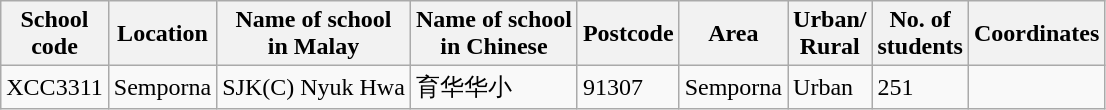<table class="wikitable sortable">
<tr>
<th>School<br>code</th>
<th>Location</th>
<th>Name of school<br>in Malay</th>
<th>Name of school<br>in Chinese</th>
<th>Postcode</th>
<th>Area</th>
<th>Urban/<br>Rural</th>
<th>No. of<br>students</th>
<th>Coordinates</th>
</tr>
<tr>
<td>XCC3311</td>
<td>Semporna</td>
<td>SJK(C) Nyuk Hwa</td>
<td>育华华小</td>
<td>91307</td>
<td>Semporna</td>
<td>Urban</td>
<td>251</td>
<td></td>
</tr>
</table>
